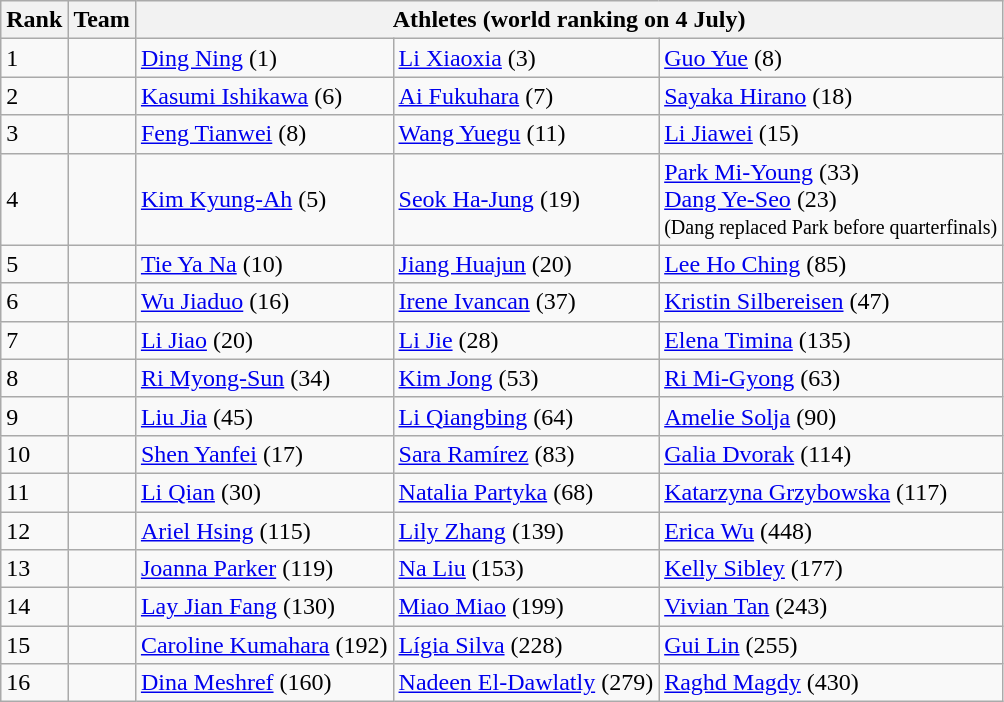<table class="wikitable">
<tr>
<th>Rank</th>
<th>Team</th>
<th colspan=3>Athletes (world ranking on 4 July)</th>
</tr>
<tr>
<td>1</td>
<td></td>
<td><a href='#'>Ding Ning</a> (1)</td>
<td><a href='#'>Li Xiaoxia</a> (3)</td>
<td><a href='#'>Guo Yue</a> (8)</td>
</tr>
<tr>
<td>2</td>
<td></td>
<td><a href='#'>Kasumi Ishikawa</a> (6)</td>
<td><a href='#'>Ai Fukuhara</a> (7)</td>
<td><a href='#'>Sayaka Hirano</a> (18)</td>
</tr>
<tr>
<td>3</td>
<td></td>
<td><a href='#'>Feng Tianwei</a> (8)</td>
<td><a href='#'>Wang Yuegu</a> (11)</td>
<td><a href='#'>Li Jiawei</a> (15)</td>
</tr>
<tr>
<td>4</td>
<td></td>
<td><a href='#'>Kim Kyung-Ah</a> (5)</td>
<td><a href='#'>Seok Ha-Jung</a> (19)</td>
<td><a href='#'>Park Mi-Young</a> (33)<br><a href='#'>Dang Ye-Seo</a> (23)<br><small>(Dang replaced Park before quarterfinals)</small></td>
</tr>
<tr>
<td>5</td>
<td></td>
<td><a href='#'>Tie Ya Na</a> (10)</td>
<td><a href='#'>Jiang Huajun</a> (20)</td>
<td><a href='#'>Lee Ho Ching</a> (85)</td>
</tr>
<tr>
<td>6</td>
<td></td>
<td><a href='#'>Wu Jiaduo</a> (16)</td>
<td><a href='#'>Irene Ivancan</a> (37)</td>
<td><a href='#'>Kristin Silbereisen</a> (47)</td>
</tr>
<tr>
<td>7</td>
<td></td>
<td><a href='#'>Li Jiao</a> (20)</td>
<td><a href='#'>Li Jie</a> (28)</td>
<td><a href='#'>Elena Timina</a> (135)</td>
</tr>
<tr>
<td>8</td>
<td></td>
<td><a href='#'>Ri Myong-Sun</a> (34)</td>
<td><a href='#'>Kim Jong</a> (53)</td>
<td><a href='#'>Ri Mi-Gyong</a> (63)</td>
</tr>
<tr>
<td>9</td>
<td></td>
<td><a href='#'>Liu Jia</a> (45)</td>
<td><a href='#'>Li Qiangbing</a> (64)</td>
<td><a href='#'>Amelie Solja</a> (90)</td>
</tr>
<tr>
<td>10</td>
<td></td>
<td><a href='#'>Shen Yanfei</a> (17)</td>
<td><a href='#'>Sara Ramírez</a> (83)</td>
<td><a href='#'>Galia Dvorak</a> (114)</td>
</tr>
<tr>
<td>11</td>
<td></td>
<td><a href='#'>Li Qian</a> (30)</td>
<td><a href='#'>Natalia Partyka</a> (68)</td>
<td><a href='#'>Katarzyna Grzybowska</a> (117)</td>
</tr>
<tr>
<td>12</td>
<td></td>
<td><a href='#'>Ariel Hsing</a> (115)</td>
<td><a href='#'>Lily Zhang</a> (139)</td>
<td><a href='#'>Erica Wu</a> (448)</td>
</tr>
<tr>
<td>13</td>
<td></td>
<td><a href='#'>Joanna Parker</a> (119)</td>
<td><a href='#'>Na Liu</a> (153)</td>
<td><a href='#'>Kelly Sibley</a> (177)</td>
</tr>
<tr>
<td>14</td>
<td></td>
<td><a href='#'>Lay Jian Fang</a> (130)</td>
<td><a href='#'>Miao Miao</a> (199)</td>
<td><a href='#'>Vivian Tan</a> (243)</td>
</tr>
<tr>
<td>15</td>
<td></td>
<td><a href='#'>Caroline Kumahara</a> (192)</td>
<td><a href='#'>Lígia Silva</a> (228)</td>
<td><a href='#'>Gui Lin</a> (255)</td>
</tr>
<tr>
<td>16</td>
<td></td>
<td><a href='#'>Dina Meshref</a> (160)</td>
<td><a href='#'>Nadeen El-Dawlatly</a> (279)</td>
<td><a href='#'>Raghd Magdy</a> (430)</td>
</tr>
</table>
